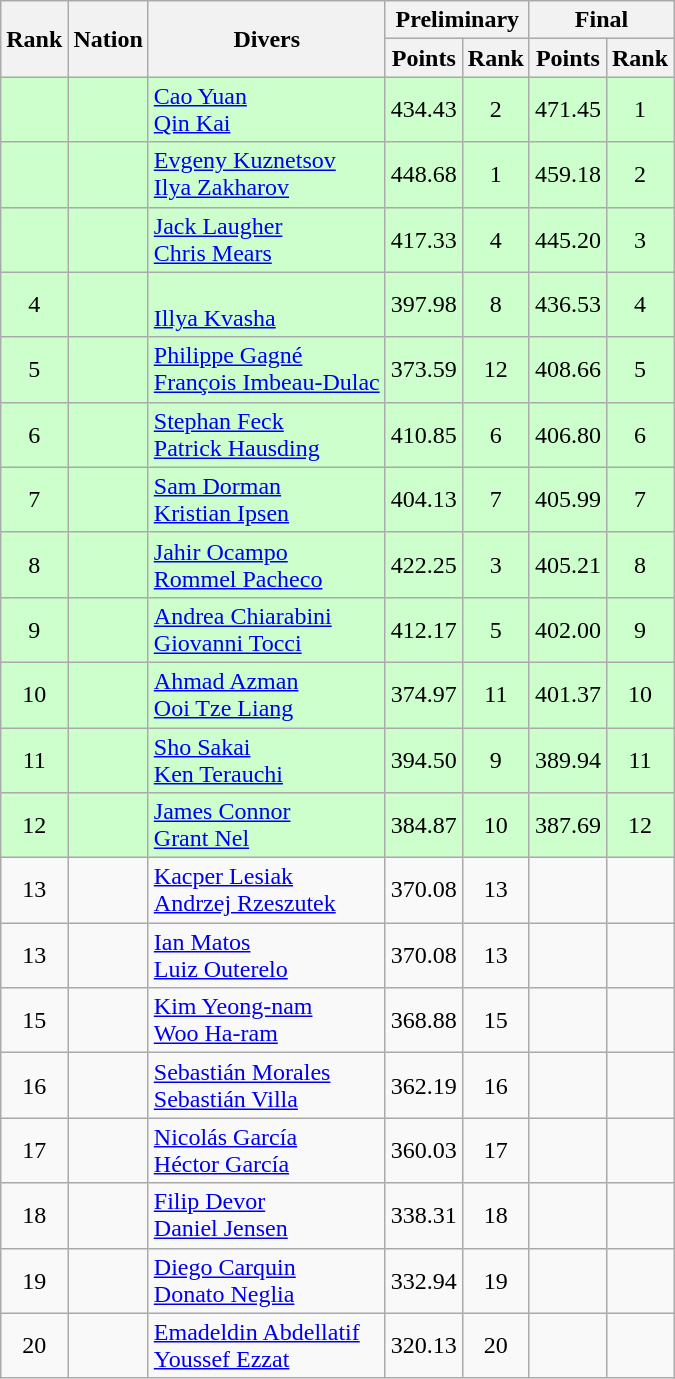<table class="wikitable sortable" style="text-align:center">
<tr>
<th rowspan=2>Rank</th>
<th rowspan=2>Nation</th>
<th rowspan=2>Divers</th>
<th colspan=2>Preliminary</th>
<th colspan=2>Final</th>
</tr>
<tr>
<th>Points</th>
<th>Rank</th>
<th>Points</th>
<th>Rank</th>
</tr>
<tr bgcolor=ccffcc>
<td></td>
<td align=left></td>
<td align=left><a href='#'>Cao Yuan</a><br><a href='#'>Qin Kai</a></td>
<td>434.43</td>
<td>2</td>
<td>471.45</td>
<td>1</td>
</tr>
<tr bgcolor=ccffcc>
<td></td>
<td align=left></td>
<td align=left><a href='#'>Evgeny Kuznetsov</a><br><a href='#'>Ilya Zakharov</a></td>
<td>448.68</td>
<td>1</td>
<td>459.18</td>
<td>2</td>
</tr>
<tr bgcolor=ccffcc>
<td></td>
<td align=left></td>
<td align=left><a href='#'>Jack Laugher</a><br><a href='#'>Chris Mears</a></td>
<td>417.33</td>
<td>4</td>
<td>445.20</td>
<td>3</td>
</tr>
<tr bgcolor=ccffcc>
<td>4</td>
<td align=left></td>
<td align=left><br><a href='#'>Illya Kvasha</a></td>
<td>397.98</td>
<td>8</td>
<td>436.53</td>
<td>4</td>
</tr>
<tr bgcolor=ccffcc>
<td>5</td>
<td align=left></td>
<td align=left><a href='#'>Philippe Gagné</a><br><a href='#'>François Imbeau-Dulac</a></td>
<td>373.59</td>
<td>12</td>
<td>408.66</td>
<td>5</td>
</tr>
<tr bgcolor=ccffcc>
<td>6</td>
<td align=left></td>
<td align=left><a href='#'>Stephan Feck</a><br><a href='#'>Patrick Hausding</a></td>
<td>410.85</td>
<td>6</td>
<td>406.80</td>
<td>6</td>
</tr>
<tr bgcolor=ccffcc>
<td>7</td>
<td align=left></td>
<td align=left><a href='#'>Sam Dorman</a><br><a href='#'>Kristian Ipsen</a></td>
<td>404.13</td>
<td>7</td>
<td>405.99</td>
<td>7</td>
</tr>
<tr bgcolor=ccffcc>
<td>8</td>
<td align=left></td>
<td align=left><a href='#'>Jahir Ocampo</a><br><a href='#'>Rommel Pacheco</a></td>
<td>422.25</td>
<td>3</td>
<td>405.21</td>
<td>8</td>
</tr>
<tr bgcolor=ccffcc>
<td>9</td>
<td align=left></td>
<td align=left><a href='#'>Andrea Chiarabini</a><br><a href='#'>Giovanni Tocci</a></td>
<td>412.17</td>
<td>5</td>
<td>402.00</td>
<td>9</td>
</tr>
<tr bgcolor=ccffcc>
<td>10</td>
<td align=left></td>
<td align=left><a href='#'>Ahmad Azman</a><br><a href='#'>Ooi Tze Liang</a></td>
<td>374.97</td>
<td>11</td>
<td>401.37</td>
<td>10</td>
</tr>
<tr bgcolor=ccffcc>
<td>11</td>
<td align=left></td>
<td align=left><a href='#'>Sho Sakai</a><br><a href='#'>Ken Terauchi</a></td>
<td>394.50</td>
<td>9</td>
<td>389.94</td>
<td>11</td>
</tr>
<tr bgcolor=ccffcc>
<td>12</td>
<td align=left></td>
<td align=left><a href='#'>James Connor</a><br><a href='#'>Grant Nel</a></td>
<td>384.87</td>
<td>10</td>
<td>387.69</td>
<td>12</td>
</tr>
<tr>
<td>13</td>
<td align=left></td>
<td align=left><a href='#'>Kacper Lesiak</a><br><a href='#'>Andrzej Rzeszutek</a></td>
<td>370.08</td>
<td>13</td>
<td></td>
<td></td>
</tr>
<tr>
<td>13</td>
<td align=left></td>
<td align=left><a href='#'>Ian Matos</a><br><a href='#'>Luiz Outerelo</a></td>
<td>370.08</td>
<td>13</td>
<td></td>
<td></td>
</tr>
<tr>
<td>15</td>
<td align=left></td>
<td align=left><a href='#'>Kim Yeong-nam</a><br><a href='#'>Woo Ha-ram</a></td>
<td>368.88</td>
<td>15</td>
<td></td>
<td></td>
</tr>
<tr>
<td>16</td>
<td align=left></td>
<td align=left><a href='#'>Sebastián Morales</a><br><a href='#'>Sebastián Villa</a></td>
<td>362.19</td>
<td>16</td>
<td></td>
<td></td>
</tr>
<tr>
<td>17</td>
<td align=left></td>
<td align=left><a href='#'>Nicolás García</a><br><a href='#'>Héctor García</a></td>
<td>360.03</td>
<td>17</td>
<td></td>
<td></td>
</tr>
<tr>
<td>18</td>
<td align=left></td>
<td align=left><a href='#'>Filip Devor</a><br><a href='#'>Daniel Jensen</a></td>
<td>338.31</td>
<td>18</td>
<td></td>
<td></td>
</tr>
<tr>
<td>19</td>
<td align=left></td>
<td align=left><a href='#'>Diego Carquin</a><br><a href='#'>Donato Neglia</a></td>
<td>332.94</td>
<td>19</td>
<td></td>
<td></td>
</tr>
<tr>
<td>20</td>
<td align=left></td>
<td align=left><a href='#'>Emadeldin Abdellatif</a><br><a href='#'>Youssef Ezzat</a></td>
<td>320.13</td>
<td>20</td>
<td></td>
<td></td>
</tr>
</table>
